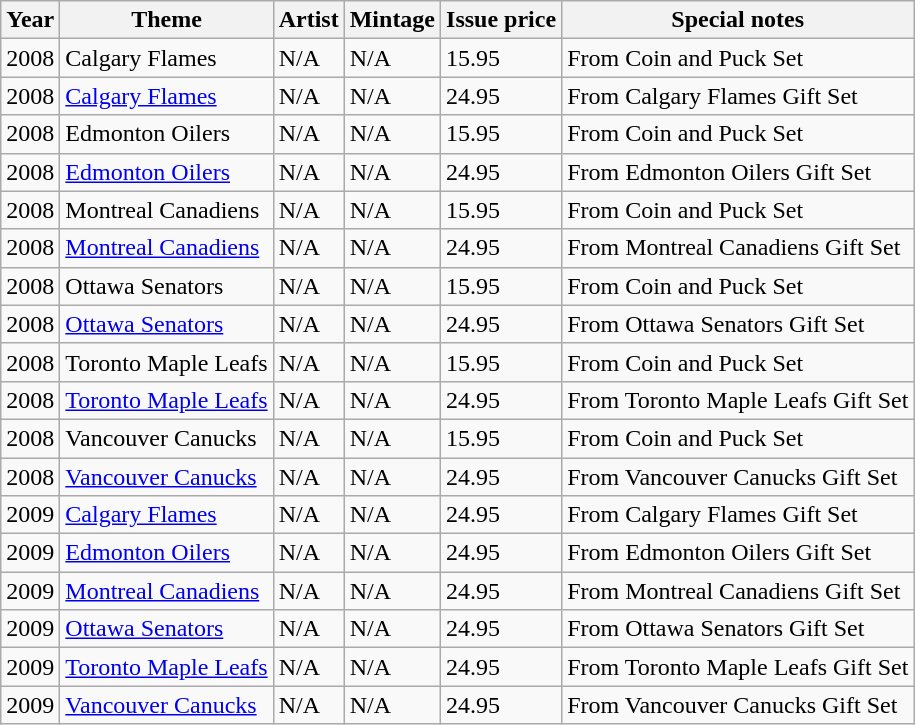<table class="wikitable">
<tr>
<th>Year</th>
<th>Theme</th>
<th>Artist</th>
<th>Mintage</th>
<th>Issue price</th>
<th>Special notes</th>
</tr>
<tr>
<td>2008</td>
<td>Calgary Flames</td>
<td>N/A</td>
<td>N/A</td>
<td>15.95</td>
<td>From Coin and Puck Set</td>
</tr>
<tr>
<td>2008</td>
<td><a href='#'>Calgary Flames</a></td>
<td>N/A</td>
<td>N/A</td>
<td>24.95</td>
<td>From Calgary Flames Gift Set</td>
</tr>
<tr>
<td>2008</td>
<td>Edmonton Oilers</td>
<td>N/A</td>
<td>N/A</td>
<td>15.95</td>
<td>From Coin and Puck Set</td>
</tr>
<tr>
<td>2008</td>
<td><a href='#'>Edmonton Oilers</a></td>
<td>N/A</td>
<td>N/A</td>
<td>24.95</td>
<td>From Edmonton Oilers Gift Set</td>
</tr>
<tr>
<td>2008</td>
<td>Montreal Canadiens</td>
<td>N/A</td>
<td>N/A</td>
<td>15.95</td>
<td>From Coin and Puck Set</td>
</tr>
<tr>
<td>2008</td>
<td><a href='#'>Montreal Canadiens</a></td>
<td>N/A</td>
<td>N/A</td>
<td>24.95</td>
<td>From Montreal Canadiens Gift Set</td>
</tr>
<tr>
<td>2008</td>
<td>Ottawa Senators</td>
<td>N/A</td>
<td>N/A</td>
<td>15.95</td>
<td>From Coin and Puck Set</td>
</tr>
<tr>
<td>2008</td>
<td><a href='#'>Ottawa Senators</a></td>
<td>N/A</td>
<td>N/A</td>
<td>24.95</td>
<td>From Ottawa Senators Gift Set</td>
</tr>
<tr>
<td>2008</td>
<td>Toronto Maple Leafs</td>
<td>N/A</td>
<td>N/A</td>
<td>15.95</td>
<td>From Coin and Puck Set</td>
</tr>
<tr>
<td>2008</td>
<td><a href='#'>Toronto Maple Leafs</a></td>
<td>N/A</td>
<td>N/A</td>
<td>24.95</td>
<td>From Toronto Maple Leafs Gift Set</td>
</tr>
<tr>
<td>2008</td>
<td>Vancouver Canucks</td>
<td>N/A</td>
<td>N/A</td>
<td>15.95</td>
<td>From Coin and Puck Set</td>
</tr>
<tr>
<td>2008</td>
<td><a href='#'>Vancouver Canucks</a></td>
<td>N/A</td>
<td>N/A</td>
<td>24.95</td>
<td>From Vancouver Canucks Gift Set</td>
</tr>
<tr>
<td>2009</td>
<td><a href='#'>Calgary Flames</a></td>
<td>N/A</td>
<td>N/A</td>
<td>24.95</td>
<td>From Calgary Flames Gift Set</td>
</tr>
<tr>
<td>2009</td>
<td><a href='#'>Edmonton Oilers</a></td>
<td>N/A</td>
<td>N/A</td>
<td>24.95</td>
<td>From Edmonton Oilers Gift Set</td>
</tr>
<tr>
<td>2009</td>
<td><a href='#'>Montreal Canadiens</a></td>
<td>N/A</td>
<td>N/A</td>
<td>24.95</td>
<td>From Montreal Canadiens Gift Set</td>
</tr>
<tr>
<td>2009</td>
<td><a href='#'>Ottawa Senators</a></td>
<td>N/A</td>
<td>N/A</td>
<td>24.95</td>
<td>From Ottawa Senators Gift Set</td>
</tr>
<tr>
<td>2009</td>
<td><a href='#'>Toronto Maple Leafs</a></td>
<td>N/A</td>
<td>N/A</td>
<td>24.95</td>
<td>From Toronto Maple Leafs Gift Set</td>
</tr>
<tr>
<td>2009</td>
<td><a href='#'>Vancouver Canucks</a></td>
<td>N/A</td>
<td>N/A</td>
<td>24.95</td>
<td>From Vancouver Canucks Gift Set</td>
</tr>
</table>
